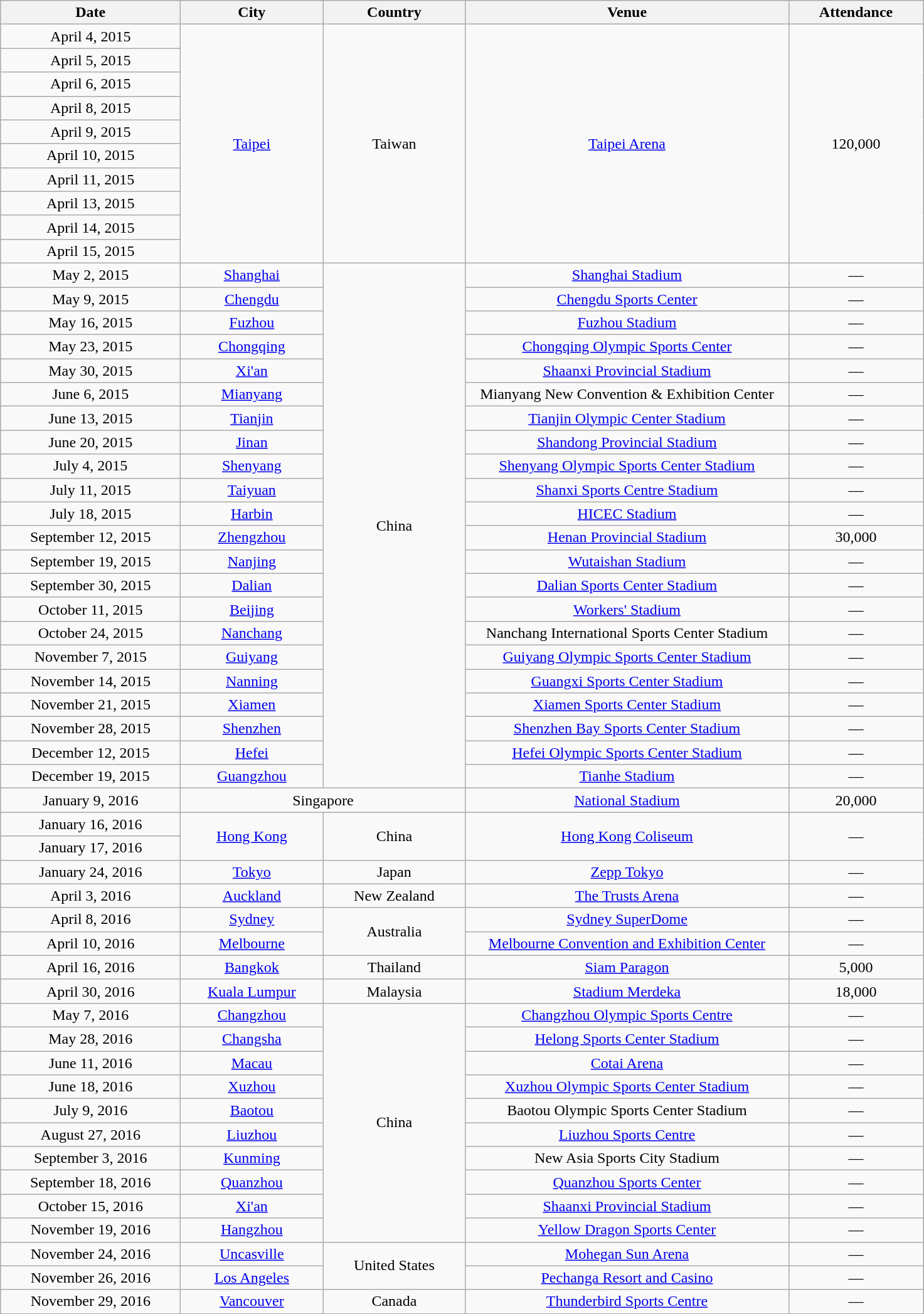<table class="wikitable plainrowheaders" style="text-align:center;">
<tr>
<th scope="col" style="width:11.5em;">Date</th>
<th scope="col" style="width:9em;">City</th>
<th scope="col" style="width:9em;">Country</th>
<th scope="col" style="width:21em;">Venue</th>
<th scope="col" style="width:8.5em;">Attendance</th>
</tr>
<tr>
<td>April 4, 2015</td>
<td rowspan="10"><a href='#'>Taipei</a></td>
<td rowspan="10">Taiwan</td>
<td rowspan="10"><a href='#'>Taipei Arena</a></td>
<td rowspan="10">120,000</td>
</tr>
<tr>
<td>April 5, 2015</td>
</tr>
<tr>
<td>April 6, 2015</td>
</tr>
<tr>
<td>April 8, 2015</td>
</tr>
<tr>
<td>April 9, 2015</td>
</tr>
<tr>
<td>April 10, 2015</td>
</tr>
<tr>
<td>April 11, 2015</td>
</tr>
<tr>
<td>April 13, 2015</td>
</tr>
<tr>
<td>April 14, 2015</td>
</tr>
<tr>
<td>April 15, 2015</td>
</tr>
<tr>
<td>May 2, 2015</td>
<td><a href='#'>Shanghai</a></td>
<td rowspan="22">China</td>
<td><a href='#'>Shanghai Stadium</a></td>
<td>—</td>
</tr>
<tr>
<td>May 9, 2015</td>
<td><a href='#'>Chengdu</a></td>
<td><a href='#'>Chengdu Sports Center</a></td>
<td>—</td>
</tr>
<tr>
<td>May 16, 2015</td>
<td><a href='#'>Fuzhou</a></td>
<td><a href='#'>Fuzhou Stadium</a></td>
<td>—</td>
</tr>
<tr>
<td>May 23, 2015</td>
<td><a href='#'>Chongqing</a></td>
<td><a href='#'>Chongqing Olympic Sports Center</a></td>
<td>—</td>
</tr>
<tr>
<td>May 30, 2015</td>
<td><a href='#'>Xi'an</a></td>
<td><a href='#'>Shaanxi Provincial Stadium</a></td>
<td>—</td>
</tr>
<tr>
<td>June 6, 2015</td>
<td><a href='#'>Mianyang</a></td>
<td>Mianyang New Convention & Exhibition Center</td>
<td>—</td>
</tr>
<tr>
<td>June 13, 2015</td>
<td><a href='#'>Tianjin</a></td>
<td><a href='#'>Tianjin Olympic Center Stadium</a></td>
<td>—</td>
</tr>
<tr>
<td>June 20, 2015</td>
<td><a href='#'>Jinan</a></td>
<td><a href='#'>Shandong Provincial Stadium</a></td>
<td>—</td>
</tr>
<tr>
<td>July 4, 2015</td>
<td><a href='#'>Shenyang</a></td>
<td><a href='#'>Shenyang Olympic Sports Center Stadium</a></td>
<td>—</td>
</tr>
<tr>
<td>July 11, 2015</td>
<td><a href='#'>Taiyuan</a></td>
<td><a href='#'>Shanxi Sports Centre Stadium</a></td>
<td>—</td>
</tr>
<tr>
<td>July 18, 2015</td>
<td><a href='#'>Harbin</a></td>
<td><a href='#'>HICEC Stadium</a></td>
<td>—</td>
</tr>
<tr>
<td>September 12, 2015</td>
<td><a href='#'>Zhengzhou</a></td>
<td><a href='#'>Henan Provincial Stadium</a></td>
<td>30,000</td>
</tr>
<tr>
<td>September 19, 2015</td>
<td><a href='#'>Nanjing</a></td>
<td><a href='#'>Wutaishan Stadium</a></td>
<td>—</td>
</tr>
<tr>
<td>September 30, 2015</td>
<td><a href='#'>Dalian</a></td>
<td><a href='#'>Dalian Sports Center Stadium</a></td>
<td>—</td>
</tr>
<tr>
<td>October 11, 2015</td>
<td><a href='#'>Beijing</a></td>
<td><a href='#'>Workers' Stadium</a></td>
<td>—</td>
</tr>
<tr>
<td>October 24, 2015</td>
<td><a href='#'>Nanchang</a></td>
<td>Nanchang International Sports Center Stadium</td>
<td>—</td>
</tr>
<tr>
<td>November 7, 2015</td>
<td><a href='#'>Guiyang</a></td>
<td><a href='#'>Guiyang Olympic Sports Center Stadium</a></td>
<td>—</td>
</tr>
<tr>
<td>November 14, 2015</td>
<td><a href='#'>Nanning</a></td>
<td><a href='#'>Guangxi Sports Center Stadium</a></td>
<td>—</td>
</tr>
<tr>
<td>November 21, 2015</td>
<td><a href='#'>Xiamen</a></td>
<td><a href='#'>Xiamen Sports Center Stadium</a></td>
<td>—</td>
</tr>
<tr>
<td>November 28, 2015</td>
<td><a href='#'>Shenzhen</a></td>
<td><a href='#'>Shenzhen Bay Sports Center Stadium</a></td>
<td>—</td>
</tr>
<tr>
<td>December 12, 2015</td>
<td><a href='#'>Hefei</a></td>
<td><a href='#'>Hefei Olympic Sports Center Stadium</a></td>
<td>—</td>
</tr>
<tr>
<td>December 19, 2015</td>
<td><a href='#'>Guangzhou</a></td>
<td><a href='#'>Tianhe Stadium</a></td>
<td>—</td>
</tr>
<tr>
<td>January 9, 2016</td>
<td colspan="2">Singapore</td>
<td><a href='#'>National Stadium</a></td>
<td>20,000</td>
</tr>
<tr>
<td>January 16, 2016</td>
<td rowspan="2"><a href='#'>Hong Kong</a></td>
<td rowspan="2">China</td>
<td rowspan="2"><a href='#'>Hong Kong Coliseum</a></td>
<td rowspan="2">—</td>
</tr>
<tr>
<td>January 17, 2016</td>
</tr>
<tr>
<td>January 24, 2016</td>
<td><a href='#'>Tokyo</a></td>
<td>Japan</td>
<td><a href='#'>Zepp Tokyo</a></td>
<td>—</td>
</tr>
<tr>
<td>April 3, 2016</td>
<td><a href='#'>Auckland</a></td>
<td>New Zealand</td>
<td><a href='#'>The Trusts Arena</a></td>
<td>—</td>
</tr>
<tr>
<td>April 8, 2016</td>
<td><a href='#'>Sydney</a></td>
<td rowspan="2">Australia</td>
<td><a href='#'>Sydney SuperDome</a></td>
<td>—</td>
</tr>
<tr>
<td>April 10, 2016</td>
<td><a href='#'>Melbourne</a></td>
<td><a href='#'>Melbourne Convention and Exhibition Center</a></td>
<td>—</td>
</tr>
<tr>
<td>April 16, 2016</td>
<td><a href='#'>Bangkok</a></td>
<td>Thailand</td>
<td><a href='#'>Siam Paragon</a></td>
<td>5,000</td>
</tr>
<tr>
<td>April 30, 2016</td>
<td><a href='#'>Kuala Lumpur</a></td>
<td>Malaysia</td>
<td><a href='#'>Stadium Merdeka</a></td>
<td>18,000</td>
</tr>
<tr>
<td>May 7, 2016</td>
<td><a href='#'>Changzhou</a></td>
<td rowspan="10">China</td>
<td><a href='#'>Changzhou Olympic Sports Centre</a></td>
<td>—</td>
</tr>
<tr>
<td>May 28, 2016</td>
<td><a href='#'>Changsha</a></td>
<td><a href='#'>Helong Sports Center Stadium</a></td>
<td>—</td>
</tr>
<tr>
<td>June 11, 2016</td>
<td><a href='#'>Macau</a></td>
<td><a href='#'>Cotai Arena</a></td>
<td>—</td>
</tr>
<tr>
<td>June 18, 2016</td>
<td><a href='#'>Xuzhou</a></td>
<td><a href='#'>Xuzhou Olympic Sports Center Stadium</a></td>
<td>—</td>
</tr>
<tr>
<td>July 9, 2016</td>
<td><a href='#'>Baotou</a></td>
<td>Baotou Olympic Sports Center Stadium</td>
<td>—</td>
</tr>
<tr>
<td>August 27, 2016</td>
<td><a href='#'>Liuzhou</a></td>
<td><a href='#'>Liuzhou Sports Centre</a></td>
<td>—</td>
</tr>
<tr>
<td>September 3, 2016</td>
<td><a href='#'>Kunming</a></td>
<td>New Asia Sports City Stadium</td>
<td>—</td>
</tr>
<tr>
<td>September 18, 2016</td>
<td><a href='#'>Quanzhou</a></td>
<td><a href='#'>Quanzhou Sports Center</a></td>
<td>—</td>
</tr>
<tr>
<td>October 15, 2016</td>
<td><a href='#'>Xi'an</a></td>
<td><a href='#'>Shaanxi Provincial Stadium</a></td>
<td>—</td>
</tr>
<tr>
<td>November 19, 2016</td>
<td><a href='#'>Hangzhou</a></td>
<td><a href='#'>Yellow Dragon Sports Center</a></td>
<td>—</td>
</tr>
<tr>
<td>November 24, 2016</td>
<td><a href='#'>Uncasville</a></td>
<td rowspan="2">United States</td>
<td><a href='#'>Mohegan Sun Arena</a></td>
<td>—</td>
</tr>
<tr>
<td>November 26, 2016</td>
<td><a href='#'>Los Angeles</a></td>
<td><a href='#'>Pechanga Resort and Casino</a></td>
<td>—</td>
</tr>
<tr>
<td>November 29, 2016</td>
<td><a href='#'>Vancouver</a></td>
<td>Canada</td>
<td><a href='#'>Thunderbird Sports Centre</a></td>
<td>—</td>
</tr>
</table>
